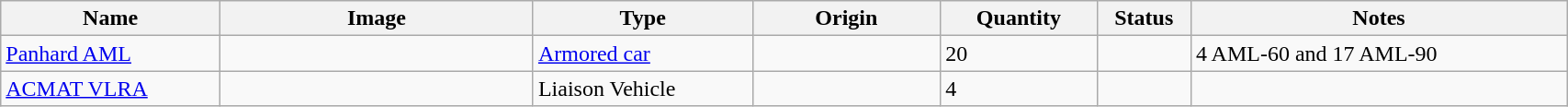<table class="wikitable" style="width:90%;">
<tr>
<th width=14%>Name</th>
<th width=20%>Image</th>
<th width=14%>Type</th>
<th width=12%>Origin</th>
<th width=10%>Quantity</th>
<th width=06%>Status</th>
<th width=24%>Notes</th>
</tr>
<tr>
<td><a href='#'>Panhard AML</a></td>
<td></td>
<td><a href='#'>Armored car</a></td>
<td></td>
<td>20</td>
<td></td>
<td>4 AML-60 and 17 AML-90</td>
</tr>
<tr>
<td><a href='#'>ACMAT VLRA</a></td>
<td></td>
<td>Liaison Vehicle</td>
<td></td>
<td>4</td>
<td></td>
<td></td>
</tr>
</table>
